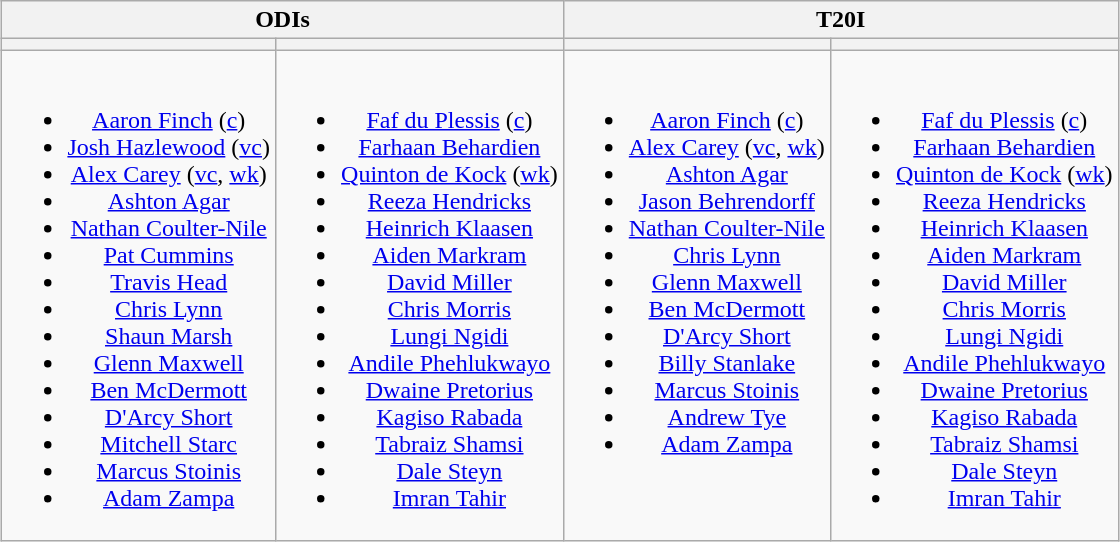<table class="wikitable" style="text-align:center; margin:auto">
<tr>
<th colspan=2>ODIs</th>
<th colspan=2>T20I</th>
</tr>
<tr>
<th></th>
<th></th>
<th></th>
<th></th>
</tr>
<tr style="vertical-align:top">
<td><br><ul><li><a href='#'>Aaron Finch</a> (<a href='#'>c</a>)</li><li><a href='#'>Josh Hazlewood</a> (<a href='#'>vc</a>)</li><li><a href='#'>Alex Carey</a> (<a href='#'>vc</a>, <a href='#'>wk</a>)</li><li><a href='#'>Ashton Agar</a></li><li><a href='#'>Nathan Coulter-Nile</a></li><li><a href='#'>Pat Cummins</a></li><li><a href='#'>Travis Head</a></li><li><a href='#'>Chris Lynn</a></li><li><a href='#'>Shaun Marsh</a></li><li><a href='#'>Glenn Maxwell</a></li><li><a href='#'>Ben McDermott</a></li><li><a href='#'>D'Arcy Short</a></li><li><a href='#'>Mitchell Starc</a></li><li><a href='#'>Marcus Stoinis</a></li><li><a href='#'>Adam Zampa</a></li></ul></td>
<td><br><ul><li><a href='#'>Faf du Plessis</a> (<a href='#'>c</a>)</li><li><a href='#'>Farhaan Behardien</a></li><li><a href='#'>Quinton de Kock</a> (<a href='#'>wk</a>)</li><li><a href='#'>Reeza Hendricks</a></li><li><a href='#'>Heinrich Klaasen</a></li><li><a href='#'>Aiden Markram</a></li><li><a href='#'>David Miller</a></li><li><a href='#'>Chris Morris</a></li><li><a href='#'>Lungi Ngidi</a></li><li><a href='#'>Andile Phehlukwayo</a></li><li><a href='#'>Dwaine Pretorius</a></li><li><a href='#'>Kagiso Rabada</a></li><li><a href='#'>Tabraiz Shamsi</a></li><li><a href='#'>Dale Steyn</a></li><li><a href='#'>Imran Tahir</a></li></ul></td>
<td><br><ul><li><a href='#'>Aaron Finch</a> (<a href='#'>c</a>)</li><li><a href='#'>Alex Carey</a> (<a href='#'>vc</a>, <a href='#'>wk</a>)</li><li><a href='#'>Ashton Agar</a></li><li><a href='#'>Jason Behrendorff</a></li><li><a href='#'>Nathan Coulter-Nile</a></li><li><a href='#'>Chris Lynn</a></li><li><a href='#'>Glenn Maxwell</a></li><li><a href='#'>Ben McDermott</a></li><li><a href='#'>D'Arcy Short</a></li><li><a href='#'>Billy Stanlake</a></li><li><a href='#'>Marcus Stoinis</a></li><li><a href='#'>Andrew Tye</a></li><li><a href='#'>Adam Zampa</a></li></ul></td>
<td><br><ul><li><a href='#'>Faf du Plessis</a> (<a href='#'>c</a>)</li><li><a href='#'>Farhaan Behardien</a></li><li><a href='#'>Quinton de Kock</a> (<a href='#'>wk</a>)</li><li><a href='#'>Reeza Hendricks</a></li><li><a href='#'>Heinrich Klaasen</a></li><li><a href='#'>Aiden Markram</a></li><li><a href='#'>David Miller</a></li><li><a href='#'>Chris Morris</a></li><li><a href='#'>Lungi Ngidi</a></li><li><a href='#'>Andile Phehlukwayo</a></li><li><a href='#'>Dwaine Pretorius</a></li><li><a href='#'>Kagiso Rabada</a></li><li><a href='#'>Tabraiz Shamsi</a></li><li><a href='#'>Dale Steyn</a></li><li><a href='#'>Imran Tahir</a></li></ul></td>
</tr>
</table>
